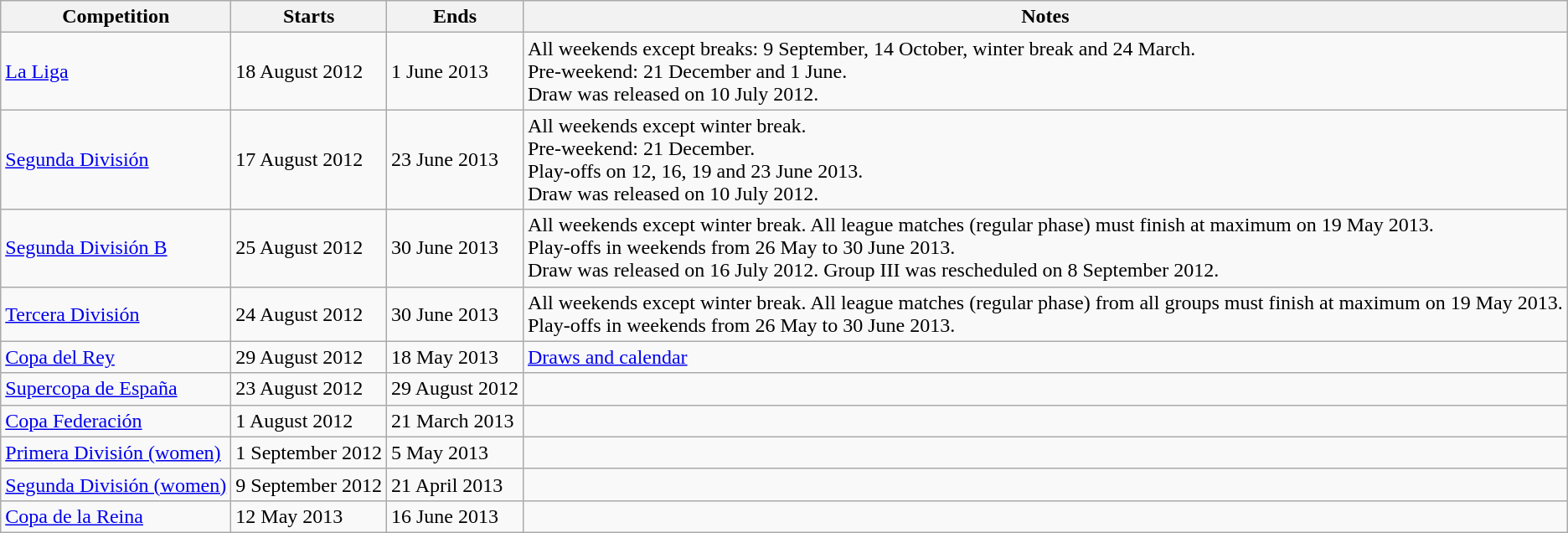<table class="wikitable">
<tr>
<th>Competition</th>
<th>Starts</th>
<th>Ends</th>
<th>Notes</th>
</tr>
<tr>
<td><a href='#'>La Liga</a></td>
<td>18 August 2012</td>
<td>1 June 2013</td>
<td>All weekends except breaks: 9 September, 14 October, winter break and 24 March.<br>Pre-weekend: 21 December and 1 June.<br>Draw was released on 10 July 2012.</td>
</tr>
<tr>
<td><a href='#'>Segunda División</a></td>
<td>17 August 2012</td>
<td>23 June 2013</td>
<td>All weekends except winter break.<br>Pre-weekend: 21 December.<br>Play-offs on 12, 16, 19 and 23 June 2013.<br>Draw was released on 10 July 2012.</td>
</tr>
<tr>
<td><a href='#'>Segunda División B</a></td>
<td>25 August 2012</td>
<td>30 June 2013</td>
<td>All weekends except winter break. All league matches (regular phase) must finish at maximum on 19 May 2013.<br>Play-offs in weekends from 26 May to 30 June 2013.<br>Draw was released on 16 July 2012. Group III was rescheduled on 8 September 2012.</td>
</tr>
<tr>
<td><a href='#'>Tercera División</a></td>
<td>24 August 2012</td>
<td>30 June 2013</td>
<td>All weekends except winter break. All league matches (regular phase) from all groups must finish at maximum on 19 May 2013.<br>Play-offs in weekends from 26 May to 30 June 2013.</td>
</tr>
<tr>
<td><a href='#'>Copa del Rey</a></td>
<td>29 August 2012</td>
<td>18 May 2013</td>
<td><a href='#'>Draws and calendar</a></td>
</tr>
<tr>
<td><a href='#'>Supercopa de España</a></td>
<td>23 August 2012</td>
<td>29 August 2012</td>
<td></td>
</tr>
<tr>
<td><a href='#'>Copa Federación</a></td>
<td>1 August 2012</td>
<td>21 March 2013</td>
<td></td>
</tr>
<tr>
<td><a href='#'>Primera División (women)</a></td>
<td>1 September 2012</td>
<td>5 May 2013</td>
<td></td>
</tr>
<tr>
<td><a href='#'>Segunda División (women)</a></td>
<td>9 September 2012</td>
<td>21 April 2013</td>
<td></td>
</tr>
<tr>
<td><a href='#'>Copa de la Reina</a></td>
<td>12 May 2013</td>
<td>16 June 2013</td>
<td></td>
</tr>
</table>
